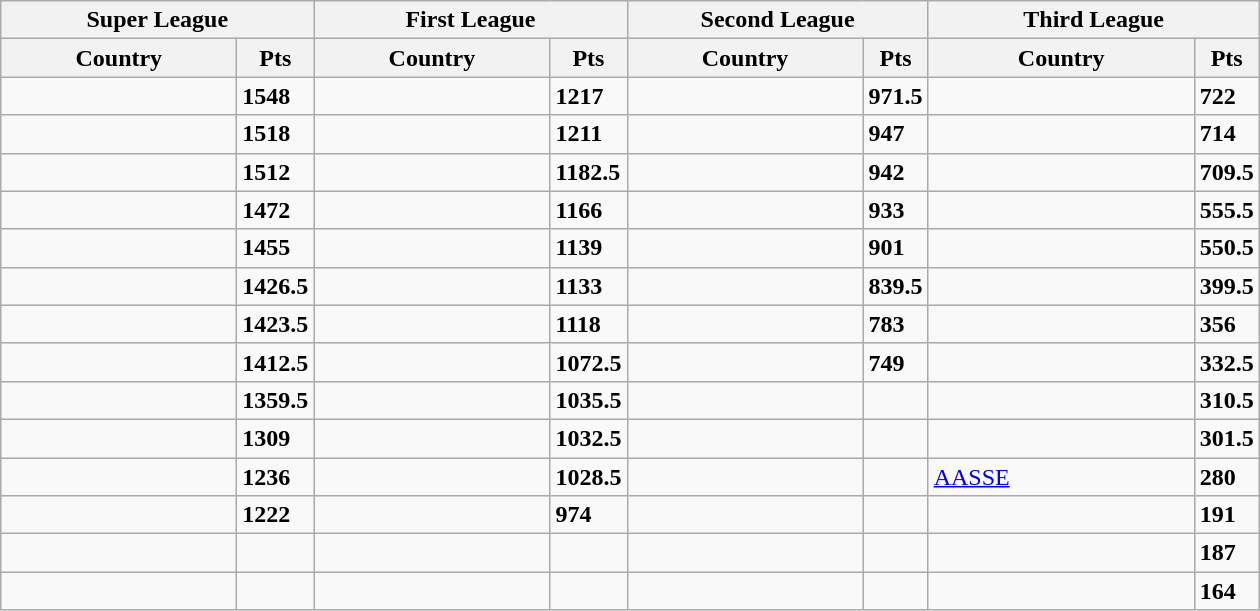<table class="wikitable">
<tr>
<th width="170" colspan=2>Super League</th>
<th width="170" colspan=2>First League</th>
<th width="170" colspan=2>Second League</th>
<th width="190" colspan=2>Third League</th>
</tr>
<tr>
<th width="150">Country</th>
<th width="20">Pts</th>
<th width="150">Country</th>
<th width="20">Pts</th>
<th width="150">Country</th>
<th width="20">Pts</th>
<th width="170">Country</th>
<th width="20">Pts</th>
</tr>
<tr>
<td></td>
<td><strong>1548</strong></td>
<td></td>
<td><strong>1217</strong></td>
<td></td>
<td><strong>971.5</strong></td>
<td></td>
<td><strong>722</strong></td>
</tr>
<tr>
<td></td>
<td><strong>1518</strong></td>
<td></td>
<td><strong>1211</strong></td>
<td></td>
<td><strong>947</strong></td>
<td></td>
<td><strong>714</strong></td>
</tr>
<tr>
<td></td>
<td><strong>1512</strong></td>
<td></td>
<td><strong>1182.5</strong></td>
<td></td>
<td><strong>942</strong></td>
<td></td>
<td><strong>709.5</strong></td>
</tr>
<tr>
<td></td>
<td><strong>1472</strong></td>
<td></td>
<td><strong>1166</strong></td>
<td></td>
<td><strong>933</strong></td>
<td></td>
<td><strong>555.5</strong></td>
</tr>
<tr>
<td></td>
<td><strong>1455</strong></td>
<td></td>
<td><strong>1139</strong></td>
<td></td>
<td><strong>901</strong></td>
<td></td>
<td><strong>550.5</strong></td>
</tr>
<tr>
<td></td>
<td><strong>1426.5</strong></td>
<td></td>
<td><strong>1133</strong></td>
<td></td>
<td><strong>839.5</strong></td>
<td></td>
<td><strong>399.5</strong></td>
</tr>
<tr>
<td></td>
<td><strong>1423.5</strong></td>
<td></td>
<td><strong>1118</strong></td>
<td></td>
<td><strong>783</strong></td>
<td></td>
<td><strong>356</strong></td>
</tr>
<tr>
<td></td>
<td><strong>1412.5</strong></td>
<td></td>
<td><strong>1072.5</strong></td>
<td></td>
<td><strong>749</strong></td>
<td></td>
<td><strong>332.5</strong></td>
</tr>
<tr>
<td></td>
<td><strong>1359.5</strong></td>
<td></td>
<td><strong>1035.5</strong></td>
<td></td>
<td></td>
<td></td>
<td><strong>310.5</strong></td>
</tr>
<tr>
<td></td>
<td><strong>1309</strong></td>
<td></td>
<td><strong>1032.5</strong></td>
<td></td>
<td></td>
<td></td>
<td><strong>301.5</strong></td>
</tr>
<tr>
<td></td>
<td><strong>1236</strong></td>
<td></td>
<td><strong>1028.5</strong></td>
<td></td>
<td></td>
<td> <a href='#'>AASSE</a></td>
<td><strong>280</strong></td>
</tr>
<tr>
<td></td>
<td><strong>1222</strong></td>
<td></td>
<td><strong>974</strong></td>
<td></td>
<td></td>
<td></td>
<td><strong>191</strong></td>
</tr>
<tr>
<td></td>
<td></td>
<td></td>
<td></td>
<td></td>
<td></td>
<td></td>
<td><strong>187</strong></td>
</tr>
<tr>
<td></td>
<td></td>
<td></td>
<td></td>
<td></td>
<td></td>
<td></td>
<td><strong>164</strong></td>
</tr>
</table>
